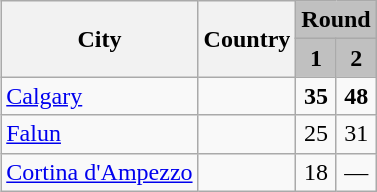<table class="wikitable" style="text-align:left; margin-left:1em; float:right">
<tr>
<th rowspan=2>City</th>
<th rowspan=2>Country</th>
<th colspan=2 style="background:silver;">Round</th>
</tr>
<tr>
<th style="background:silver;">1</th>
<th style="background:silver;">2</th>
</tr>
<tr>
<td><a href='#'>Calgary</a></td>
<td></td>
<td style="text-align:center;"><strong>35</strong></td>
<td style="text-align:center;"><strong>48</strong></td>
</tr>
<tr>
<td><a href='#'>Falun</a></td>
<td></td>
<td style="text-align:center;">25</td>
<td style="text-align:center;">31</td>
</tr>
<tr>
<td><a href='#'>Cortina d'Ampezzo</a></td>
<td></td>
<td style="text-align:center;">18</td>
<td style="text-align:center;">—</td>
</tr>
</table>
